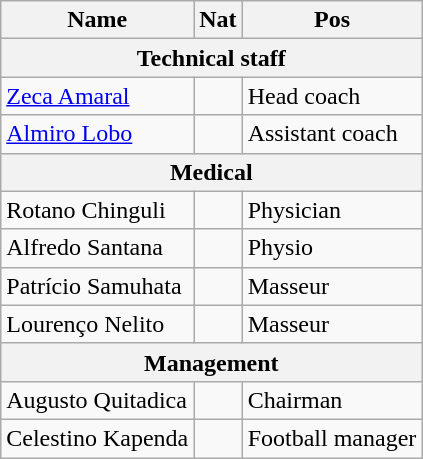<table class="wikitable ve-ce-branchNode ve-ce-tableNode">
<tr>
<th>Name</th>
<th>Nat</th>
<th>Pos</th>
</tr>
<tr>
<th colspan="4">Technical staff</th>
</tr>
<tr>
<td><a href='#'>Zeca Amaral</a></td>
<td></td>
<td>Head coach</td>
</tr>
<tr>
<td><a href='#'>Almiro Lobo</a></td>
<td></td>
<td>Assistant coach</td>
</tr>
<tr>
<th colspan="4">Medical</th>
</tr>
<tr>
<td>Rotano Chinguli</td>
<td></td>
<td>Physician</td>
</tr>
<tr>
<td>Alfredo Santana</td>
<td></td>
<td>Physio</td>
</tr>
<tr>
<td>Patrício Samuhata</td>
<td></td>
<td>Masseur</td>
</tr>
<tr>
<td>Lourenço Nelito</td>
<td></td>
<td>Masseur</td>
</tr>
<tr>
<th colspan="4">Management</th>
</tr>
<tr>
<td>Augusto Quitadica</td>
<td></td>
<td>Chairman</td>
</tr>
<tr>
<td>Celestino Kapenda</td>
<td></td>
<td>Football manager</td>
</tr>
</table>
